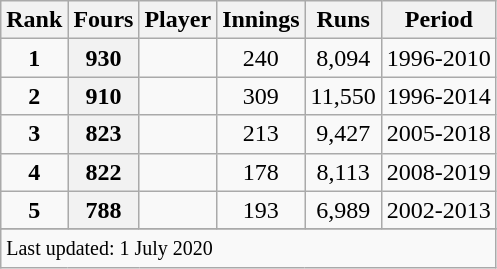<table class="wikitable plainrowheaders sortable">
<tr>
<th scope=col>Rank</th>
<th scope=col>Fours</th>
<th scope=col>Player</th>
<th scope=col>Innings</th>
<th scope=col>Runs</th>
<th scope=col>Period</th>
</tr>
<tr>
<td align=center><strong>1</strong></td>
<th scope=row style="text-align:center;">930</th>
<td></td>
<td align=center>240</td>
<td align=center>8,094</td>
<td>1996-2010</td>
</tr>
<tr>
<td align=center><strong>2</strong></td>
<th scope=row style=text-align:center;>910</th>
<td></td>
<td align=center>309</td>
<td align=center>11,550</td>
<td>1996-2014</td>
</tr>
<tr>
<td align=center><strong>3</strong></td>
<th scope=row style=text-align:center;>823</th>
<td></td>
<td align=center>213</td>
<td align=center>9,427</td>
<td>2005-2018</td>
</tr>
<tr>
<td align=center><strong>4</strong></td>
<th scope=row style=text-align:center;>822</th>
<td></td>
<td align=center>178</td>
<td align=center>8,113</td>
<td>2008-2019</td>
</tr>
<tr>
<td align=center><strong>5</strong></td>
<th scope=row style=text-align:center;>788</th>
<td></td>
<td align=center>193</td>
<td align=center>6,989</td>
<td>2002-2013</td>
</tr>
<tr>
</tr>
<tr class=sortbottom>
<td colspan=6><small>Last updated: 1 July 2020</small></td>
</tr>
</table>
